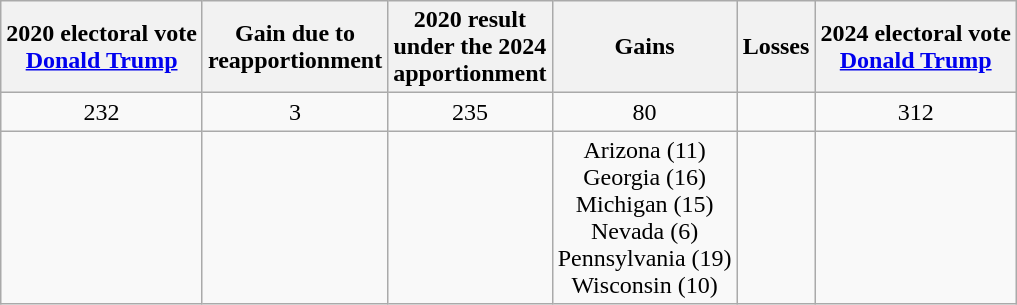<table class="wikitable" style="text-align:center">
<tr>
<th>2020 electoral vote<br><a href='#'>Donald Trump</a></th>
<th>Gain due to<br>reapportionment</th>
<th>2020 result<br>under the 2024<br>apportionment</th>
<th>Gains</th>
<th>Losses</th>
<th>2024 electoral vote<br><a href='#'>Donald Trump</a></th>
</tr>
<tr>
<td>232</td>
<td> 3</td>
<td>235</td>
<td> 80</td>
<td></td>
<td>312</td>
</tr>
<tr>
<td></td>
<td></td>
<td></td>
<td>Arizona (11)<br>Georgia (16)<br>Michigan (15)<br>Nevada (6)<br>Pennsylvania (19)<br>Wisconsin (10)</td>
<td></td>
</tr>
</table>
